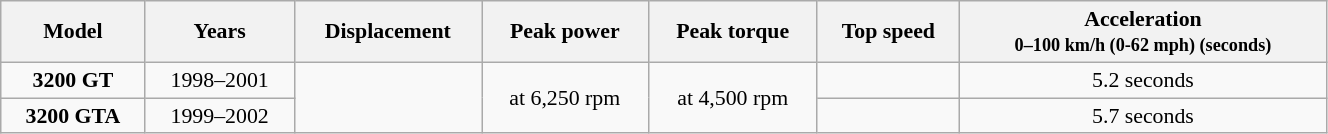<table class="wikitable" style="text-align:center; font-size:91%;" width=70%>
<tr>
<th>Model</th>
<th>Years</th>
<th>Displacement</th>
<th>Peak power</th>
<th>Peak torque</th>
<th>Top speed</th>
<th>Acceleration <br><small>0–100 km/h (0-62 mph) (seconds)</small></th>
</tr>
<tr>
<td><strong>3200 GT</strong></td>
<td>1998–2001</td>
<td rowspan=2></td>
<td rowspan=2> at 6,250 rpm</td>
<td rowspan=2> at 4,500 rpm</td>
<td></td>
<td>5.2 seconds</td>
</tr>
<tr>
<td><strong>3200 GTA</strong></td>
<td>1999–2002</td>
<td></td>
<td>5.7 seconds</td>
</tr>
</table>
